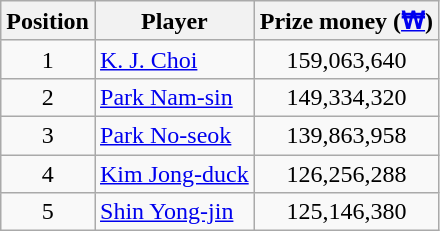<table class="wikitable">
<tr>
<th>Position</th>
<th>Player</th>
<th>Prize money (<a href='#'>₩</a>)</th>
</tr>
<tr>
<td align=center>1</td>
<td> <a href='#'>K. J. Choi</a></td>
<td align=center>159,063,640</td>
</tr>
<tr>
<td align=center>2</td>
<td> <a href='#'>Park Nam-sin</a></td>
<td align=center>149,334,320</td>
</tr>
<tr>
<td align=center>3</td>
<td> <a href='#'>Park No-seok</a></td>
<td align=center>139,863,958</td>
</tr>
<tr>
<td align=center>4</td>
<td> <a href='#'>Kim Jong-duck</a></td>
<td align=center>126,256,288</td>
</tr>
<tr>
<td align=center>5</td>
<td> <a href='#'>Shin Yong-jin</a></td>
<td align=center>125,146,380</td>
</tr>
</table>
